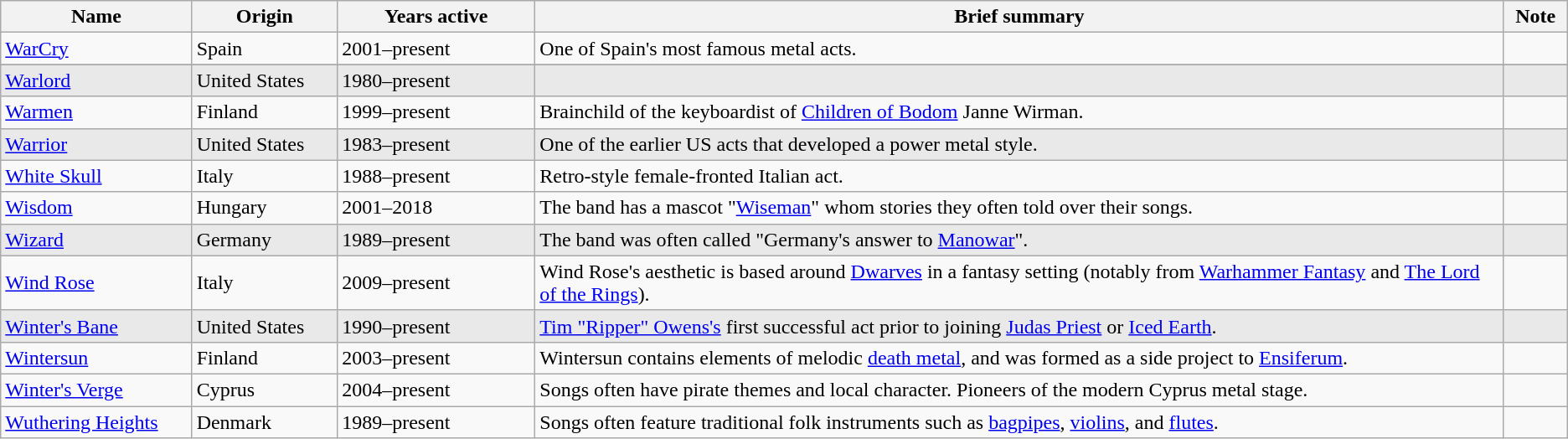<table class= "wikitable sortable sticky-header-multi">
<tr>
<th style="width:11em">Name</th>
<th style="width:8em">Origin</th>
<th style="width:12em">Years active</th>
<th style="width:65em">Brief summary</th>
<th style="width:3em">Note</th>
</tr>
<tr>
<td><a href='#'>WarCry</a></td>
<td>Spain</td>
<td>2001–present</td>
<td>One of Spain's most famous metal acts.</td>
<td></td>
</tr>
<tr>
</tr>
<tr style="background:#e9e9e9;">
<td><a href='#'>Warlord</a></td>
<td>United States</td>
<td>1980–present</td>
<td></td>
<td></td>
</tr>
<tr>
<td><a href='#'>Warmen</a></td>
<td>Finland</td>
<td>1999–present</td>
<td>Brainchild of the keyboardist of <a href='#'>Children of Bodom</a> Janne Wirman.</td>
<td></td>
</tr>
<tr style="background:#e9e9e9;">
<td><a href='#'>Warrior</a></td>
<td>United States</td>
<td>1983–present</td>
<td>One of the earlier US acts that developed a power metal style.</td>
<td></td>
</tr>
<tr>
<td><a href='#'>White Skull</a></td>
<td>Italy</td>
<td>1988–present</td>
<td>Retro-style female-fronted Italian act.</td>
<td></td>
</tr>
<tr>
<td><a href='#'>Wisdom</a></td>
<td>Hungary</td>
<td>2001–2018</td>
<td>The band has a mascot "<a href='#'>Wiseman</a>" whom stories they often told over their songs.</td>
<td><sub></sub></td>
</tr>
<tr style="background:#e9e9e9;">
<td><a href='#'>Wizard</a></td>
<td>Germany</td>
<td>1989–present</td>
<td>The band was often called "Germany's answer to <a href='#'>Manowar</a>".</td>
<td></td>
</tr>
<tr>
<td><a href='#'>Wind Rose</a></td>
<td>Italy</td>
<td>2009–present</td>
<td>Wind Rose's aesthetic is based around <a href='#'>Dwarves</a> in a fantasy setting (notably from <a href='#'>Warhammer Fantasy</a> and <a href='#'>The Lord of the Rings</a>).</td>
<td></td>
</tr>
<tr style="background:#e9e9e9;">
<td><a href='#'>Winter's Bane</a></td>
<td>United States</td>
<td>1990–present</td>
<td><a href='#'>Tim "Ripper" Owens's</a> first successful act prior to joining <a href='#'>Judas Priest</a> or <a href='#'>Iced Earth</a>.</td>
<td></td>
</tr>
<tr>
<td><a href='#'>Wintersun</a></td>
<td>Finland</td>
<td>2003–present</td>
<td>Wintersun contains elements of melodic <a href='#'>death metal</a>, and was formed as a side project to <a href='#'>Ensiferum</a>.</td>
<td></td>
</tr>
<tr>
<td><a href='#'>Winter's Verge</a></td>
<td>Cyprus</td>
<td>2004–present</td>
<td>Songs often have pirate themes and local character. Pioneers of the modern Cyprus metal stage.</td>
<td></td>
</tr>
<tr>
<td><a href='#'>Wuthering Heights</a></td>
<td>Denmark</td>
<td>1989–present</td>
<td>Songs often feature traditional folk instruments such as <a href='#'>bagpipes</a>, <a href='#'>violins</a>, and <a href='#'>flutes</a>.</td>
<td></td>
</tr>
</table>
